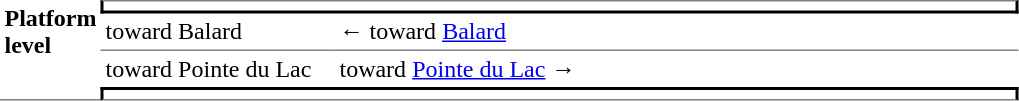<table border=0 cellspacing=0 cellpadding=3>
<tr>
<td style="border-bottom:solid 1px gray;" width=50 rowspan=10 valign=top><strong>Platform level</strong></td>
<td style="border-top:solid 1px gray;border-right:solid 2px black;border-left:solid 2px black;border-bottom:solid 2px black;text-align:center;" colspan=2></td>
</tr>
<tr>
<td style="border-bottom:solid 1px gray;" width=150>toward Balard</td>
<td style="border-bottom:solid 1px gray;" width=450>←   toward <a href='#'>Balard</a> </td>
</tr>
<tr>
<td>toward Pointe du Lac</td>
<td>   toward <a href='#'>Pointe du Lac</a>  →</td>
</tr>
<tr>
<td style="border-top:solid 2px black;border-right:solid 2px black;border-left:solid 2px black;border-bottom:solid 1px gray;text-align:center;" colspan=2></td>
</tr>
</table>
